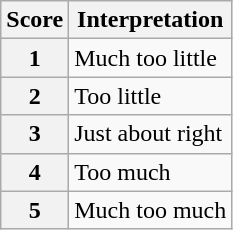<table class="wikitable sortable">
<tr>
<th>Score</th>
<th>Interpretation</th>
</tr>
<tr>
<th>1</th>
<td>Much too little</td>
</tr>
<tr>
<th>2</th>
<td>Too little</td>
</tr>
<tr>
<th>3</th>
<td>Just about right</td>
</tr>
<tr>
<th>4</th>
<td>Too much</td>
</tr>
<tr>
<th>5</th>
<td>Much too much</td>
</tr>
</table>
